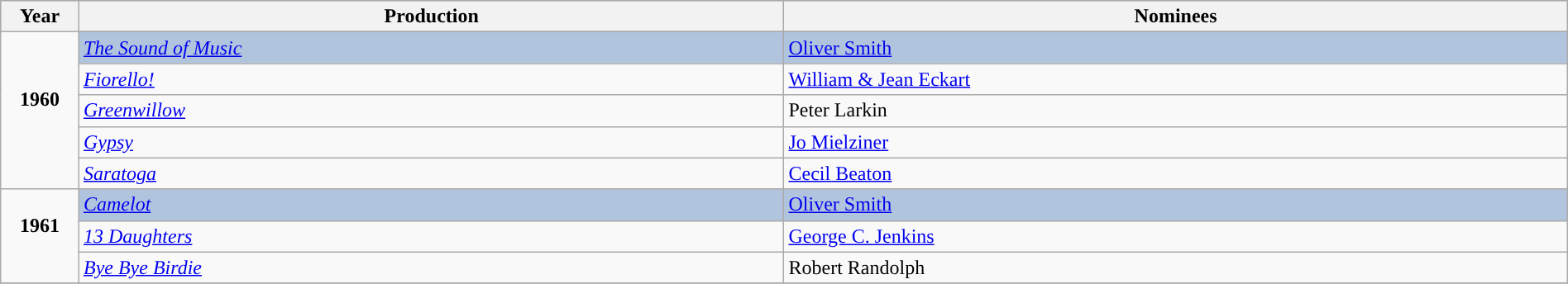<table class="wikitable" style="width:100%;">
<tr style="background:#bebebe;">
<th style="width:5%;">Year</th>
<th style="width:45%;”">Production</th>
<th style="width:50%;”">Nominees</th>
</tr>
<tr>
<td rowspan="6" align="center"><strong>1960</strong><br><br></td>
</tr>
<tr style="background:#B0C4DE">
<td><em><a href='#'>The Sound of Music</a></em></td>
<td><a href='#'>Oliver Smith</a></td>
</tr>
<tr>
<td><em><a href='#'>Fiorello!</a></em></td>
<td><a href='#'>William & Jean Eckart</a></td>
</tr>
<tr>
<td><em><a href='#'>Greenwillow</a></em></td>
<td>Peter Larkin</td>
</tr>
<tr>
<td><em><a href='#'>Gypsy</a></em></td>
<td><a href='#'>Jo Mielziner</a></td>
</tr>
<tr>
<td><em><a href='#'>Saratoga</a></em></td>
<td><a href='#'>Cecil Beaton</a></td>
</tr>
<tr>
<td rowspan="4" align="center"><strong>1961</strong><br><br></td>
</tr>
<tr style="background:#B0C4DE">
<td><em><a href='#'>Camelot</a></em></td>
<td><a href='#'>Oliver Smith</a></td>
</tr>
<tr>
<td><em><a href='#'>13 Daughters</a></em></td>
<td><a href='#'>George C. Jenkins</a></td>
</tr>
<tr>
<td><em><a href='#'>Bye Bye Birdie</a></em></td>
<td>Robert Randolph</td>
</tr>
<tr>
</tr>
</table>
